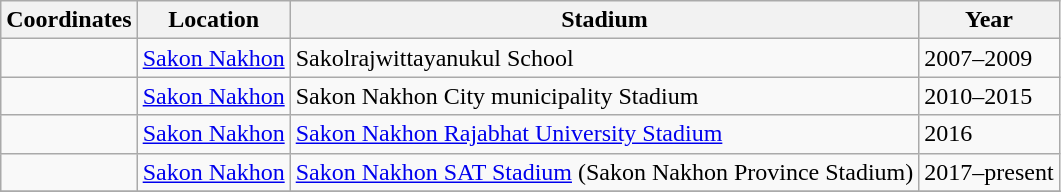<table class="wikitable sortable">
<tr>
<th>Coordinates</th>
<th>Location</th>
<th>Stadium</th>
<th>Year</th>
</tr>
<tr>
<td></td>
<td><a href='#'>Sakon Nakhon</a></td>
<td>Sakolrajwittayanukul School</td>
<td>2007–2009</td>
</tr>
<tr>
<td></td>
<td><a href='#'>Sakon Nakhon</a></td>
<td>Sakon Nakhon City municipality Stadium</td>
<td>2010–2015</td>
</tr>
<tr>
<td></td>
<td><a href='#'>Sakon Nakhon</a></td>
<td><a href='#'>Sakon Nakhon Rajabhat University Stadium</a></td>
<td>2016</td>
</tr>
<tr>
<td></td>
<td><a href='#'>Sakon Nakhon</a></td>
<td><a href='#'>Sakon Nakhon SAT Stadium</a> (Sakon Nakhon Province Stadium)</td>
<td>2017–present</td>
</tr>
<tr>
</tr>
</table>
